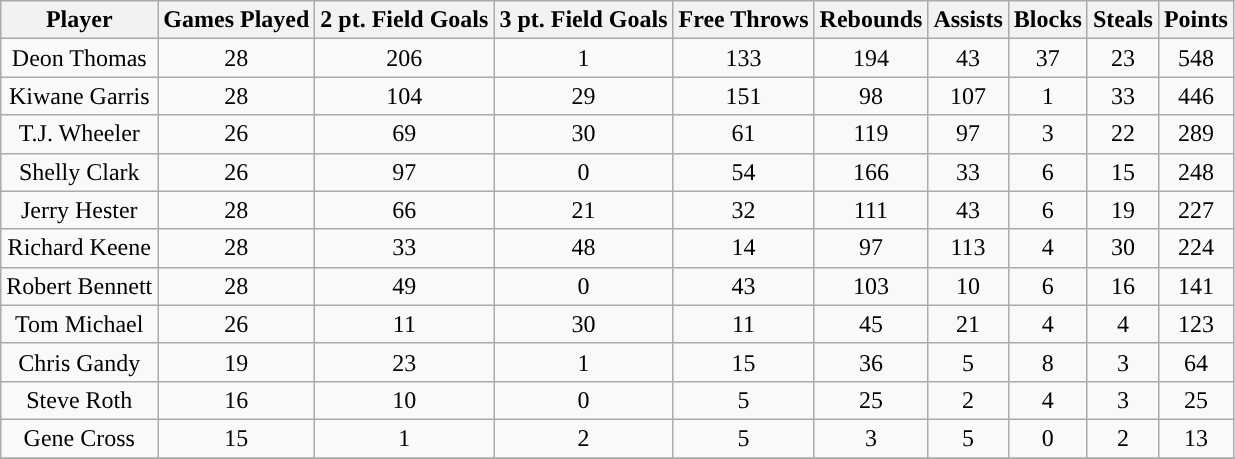<table class="wikitable sortable" style="text-align:center">
<tr>
<th>Player</th>
<th>Games Played</th>
<th>2 pt. Field Goals</th>
<th>3 pt. Field Goals</th>
<th>Free Throws</th>
<th>Rebounds</th>
<th>Assists</th>
<th>Blocks</th>
<th>Steals</th>
<th>Points</th>
</tr>
<tr align="center" bgcolor="">
<td>Deon Thomas</td>
<td>28</td>
<td>206</td>
<td>1</td>
<td>133</td>
<td>194</td>
<td>43</td>
<td>37</td>
<td>23</td>
<td>548</td>
</tr>
<tr align="center" bgcolor="">
<td>Kiwane Garris</td>
<td>28</td>
<td>104</td>
<td>29</td>
<td>151</td>
<td>98</td>
<td>107</td>
<td>1</td>
<td>33</td>
<td>446</td>
</tr>
<tr align="center" bgcolor="">
<td>T.J. Wheeler</td>
<td>26</td>
<td>69</td>
<td>30</td>
<td>61</td>
<td>119</td>
<td>97</td>
<td>3</td>
<td>22</td>
<td>289</td>
</tr>
<tr align="center" bgcolor="">
<td>Shelly Clark</td>
<td>26</td>
<td>97</td>
<td>0</td>
<td>54</td>
<td>166</td>
<td>33</td>
<td>6</td>
<td>15</td>
<td>248</td>
</tr>
<tr align="center" bgcolor="">
<td>Jerry Hester</td>
<td>28</td>
<td>66</td>
<td>21</td>
<td>32</td>
<td>111</td>
<td>43</td>
<td>6</td>
<td>19</td>
<td>227</td>
</tr>
<tr align="center" bgcolor="">
<td>Richard Keene</td>
<td>28</td>
<td>33</td>
<td>48</td>
<td>14</td>
<td>97</td>
<td>113</td>
<td>4</td>
<td>30</td>
<td>224</td>
</tr>
<tr align="center" bgcolor="">
<td>Robert Bennett</td>
<td>28</td>
<td>49</td>
<td>0</td>
<td>43</td>
<td>103</td>
<td>10</td>
<td>6</td>
<td>16</td>
<td>141</td>
</tr>
<tr align="center" bgcolor="">
<td>Tom Michael</td>
<td>26</td>
<td>11</td>
<td>30</td>
<td>11</td>
<td>45</td>
<td>21</td>
<td>4</td>
<td>4</td>
<td>123</td>
</tr>
<tr align="center" bgcolor="">
<td>Chris Gandy</td>
<td>19</td>
<td>23</td>
<td>1</td>
<td>15</td>
<td>36</td>
<td>5</td>
<td>8</td>
<td>3</td>
<td>64</td>
</tr>
<tr align="center" bgcolor="">
<td>Steve Roth</td>
<td>16</td>
<td>10</td>
<td>0</td>
<td>5</td>
<td>25</td>
<td>2</td>
<td>4</td>
<td>3</td>
<td>25</td>
</tr>
<tr align="center" bgcolor="">
<td>Gene Cross</td>
<td>15</td>
<td>1</td>
<td>2</td>
<td>5</td>
<td>3</td>
<td>5</td>
<td>0</td>
<td>2</td>
<td>13</td>
</tr>
<tr align="center" bgcolor="">
</tr>
</table>
